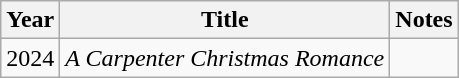<table class="wikitable">
<tr>
<th>Year</th>
<th>Title</th>
<th>Notes</th>
</tr>
<tr>
<td>2024</td>
<td rowspan="2"><em>A Carpenter Christmas Romance</em></td>
<td></td>
</tr>
</table>
